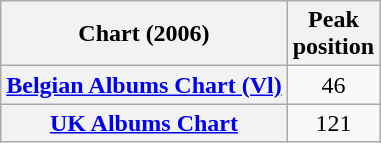<table class="wikitable plainrowheaders" style="text-align:center;">
<tr>
<th scope="col">Chart (2006)</th>
<th scope="col">Peak<br>position</th>
</tr>
<tr>
<th scope="row"><a href='#'>Belgian Albums Chart (Vl)</a></th>
<td style="text-align:center;">46</td>
</tr>
<tr>
<th scope="row"><a href='#'>UK Albums Chart</a></th>
<td style="text-align:center;">121</td>
</tr>
</table>
